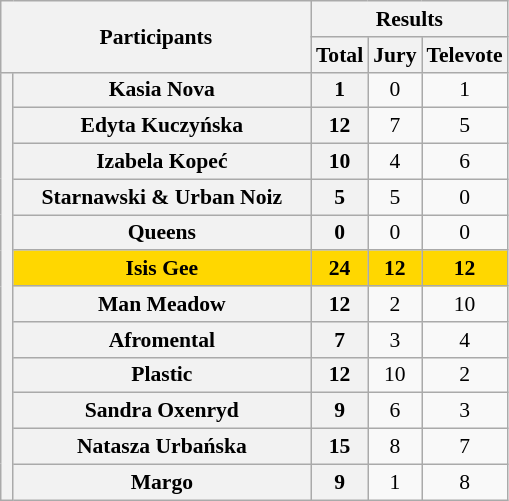<table class="wikitable" style="text-align:center; font-size: 90%;">
<tr>
<th colspan="2" rowspan="2" width="200">Participants</th>
<th colspan="13">Results</th>
</tr>
<tr>
<th>Total</th>
<th>Jury</th>
<th>Televote</th>
</tr>
<tr>
<th rowspan="12"></th>
<th>Kasia Nova</th>
<th>1</th>
<td>0</td>
<td>1</td>
</tr>
<tr>
<th>Edyta Kuczyńska</th>
<th>12</th>
<td>7</td>
<td>5</td>
</tr>
<tr>
<th>Izabela Kopeć</th>
<th>10</th>
<td>4</td>
<td>6</td>
</tr>
<tr>
<th>Starnawski & Urban Noiz</th>
<th>5</th>
<td>5</td>
<td>0</td>
</tr>
<tr>
<th>Queens</th>
<th>0</th>
<td>0</td>
<td>0</td>
</tr>
<tr bgcolor="gold">
<td><strong>Isis Gee</strong></td>
<td><strong>24</strong></td>
<td><strong>12</strong></td>
<td><strong>12</strong></td>
</tr>
<tr>
<th>Man Meadow</th>
<th>12</th>
<td>2</td>
<td>10</td>
</tr>
<tr>
<th>Afromental</th>
<th>7</th>
<td>3</td>
<td>4</td>
</tr>
<tr>
<th>Plastic</th>
<th>12</th>
<td>10</td>
<td>2</td>
</tr>
<tr>
<th>Sandra Oxenryd</th>
<th>9</th>
<td>6</td>
<td>3</td>
</tr>
<tr>
<th>Natasza Urbańska</th>
<th>15</th>
<td>8</td>
<td>7</td>
</tr>
<tr>
<th>Margo</th>
<th>9</th>
<td>1</td>
<td>8</td>
</tr>
</table>
